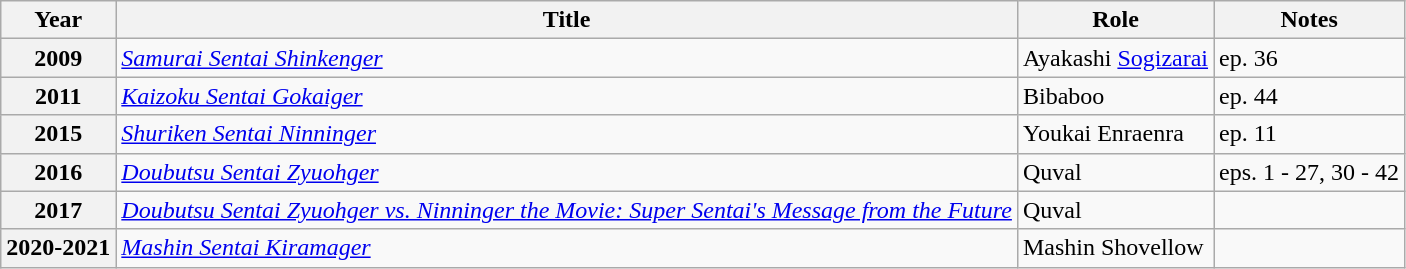<table class="wikitable plainrowheaders sortable">
<tr>
<th scope="col">Year</th>
<th scope="col">Title</th>
<th scope="col">Role</th>
<th scope="col">Notes</th>
</tr>
<tr>
<th scope="row">2009</th>
<td><em><a href='#'>Samurai Sentai Shinkenger</a></em></td>
<td>Ayakashi <a href='#'>Sogizarai</a></td>
<td>ep. 36</td>
</tr>
<tr>
<th scope="row">2011</th>
<td><em><a href='#'>Kaizoku Sentai Gokaiger</a></em></td>
<td>Bibaboo</td>
<td>ep. 44</td>
</tr>
<tr>
<th scope="row">2015</th>
<td><em><a href='#'>Shuriken Sentai Ninninger</a></em></td>
<td>Youkai Enraenra</td>
<td>ep. 11</td>
</tr>
<tr>
<th scope="row">2016</th>
<td><em><a href='#'>Doubutsu Sentai Zyuohger</a></em></td>
<td>Quval</td>
<td>eps. 1 - 27, 30 - 42</td>
</tr>
<tr>
<th scope="row">2017</th>
<td><em><a href='#'>Doubutsu Sentai Zyuohger vs. Ninninger the Movie: Super Sentai's Message from the Future</a></em></td>
<td>Quval</td>
<td></td>
</tr>
<tr>
<th scope="row">2020-2021</th>
<td><em><a href='#'>Mashin Sentai Kiramager</a></em></td>
<td>Mashin Shovellow</td>
<td></td>
</tr>
</table>
